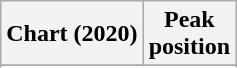<table class="wikitable plainrowheaders sortable" style="text-align:center;">
<tr>
<th scope="col">Chart (2020)</th>
<th scope="col">Peak<br>position</th>
</tr>
<tr>
</tr>
<tr>
</tr>
<tr>
</tr>
<tr>
</tr>
</table>
